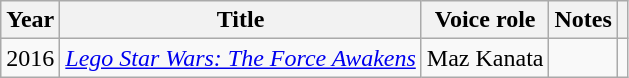<table class="wikitable sortable">
<tr>
<th>Year</th>
<th>Title</th>
<th>Voice role</th>
<th class="unsortable">Notes</th>
<th class="unsortable"></th>
</tr>
<tr>
<td>2016</td>
<td><em><a href='#'>Lego Star Wars: The Force Awakens</a></em></td>
<td>Maz Kanata</td>
<td></td>
<td></td>
</tr>
</table>
